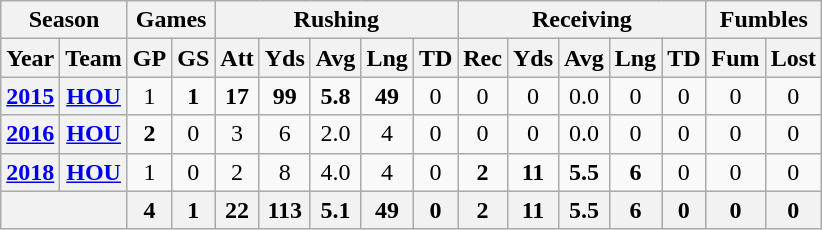<table class="wikitable" style="text-align:center;">
<tr>
<th colspan="2">Season</th>
<th colspan="2">Games</th>
<th colspan="5">Rushing</th>
<th colspan="5">Receiving</th>
<th colspan="2">Fumbles</th>
</tr>
<tr>
<th>Year</th>
<th>Team</th>
<th>GP</th>
<th>GS</th>
<th>Att</th>
<th>Yds</th>
<th>Avg</th>
<th>Lng</th>
<th>TD</th>
<th>Rec</th>
<th>Yds</th>
<th>Avg</th>
<th>Lng</th>
<th>TD</th>
<th>Fum</th>
<th>Lost</th>
</tr>
<tr>
<th><a href='#'>2015</a></th>
<th><a href='#'>HOU</a></th>
<td>1</td>
<td><strong>1</strong></td>
<td><strong>17</strong></td>
<td><strong>99</strong></td>
<td><strong>5.8</strong></td>
<td><strong>49</strong></td>
<td>0</td>
<td>0</td>
<td>0</td>
<td>0.0</td>
<td>0</td>
<td>0</td>
<td>0</td>
<td>0</td>
</tr>
<tr>
<th><a href='#'>2016</a></th>
<th><a href='#'>HOU</a></th>
<td><strong>2</strong></td>
<td>0</td>
<td>3</td>
<td>6</td>
<td>2.0</td>
<td>4</td>
<td>0</td>
<td>0</td>
<td>0</td>
<td>0.0</td>
<td>0</td>
<td>0</td>
<td>0</td>
<td>0</td>
</tr>
<tr>
<th><a href='#'>2018</a></th>
<th><a href='#'>HOU</a></th>
<td>1</td>
<td>0</td>
<td>2</td>
<td>8</td>
<td>4.0</td>
<td>4</td>
<td>0</td>
<td><strong>2</strong></td>
<td><strong>11</strong></td>
<td><strong>5.5</strong></td>
<td><strong>6</strong></td>
<td>0</td>
<td>0</td>
<td>0</td>
</tr>
<tr style="background:#eee; font-weight:bold; color:black;">
<th colspan=2></th>
<th>4</th>
<th>1</th>
<th>22</th>
<th>113</th>
<th>5.1</th>
<th>49</th>
<th>0</th>
<th>2</th>
<th>11</th>
<th>5.5</th>
<th>6</th>
<th>0</th>
<th>0</th>
<th>0</th>
</tr>
</table>
